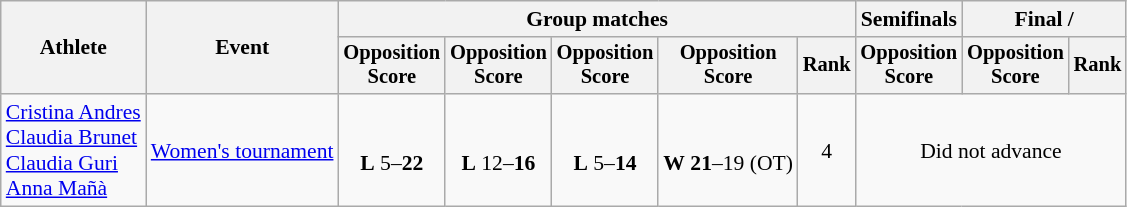<table class=wikitable style="font-size:90%">
<tr>
<th rowspan="2">Athlete</th>
<th rowspan="2">Event</th>
<th colspan="5">Group matches</th>
<th>Semifinals</th>
<th colspan=2>Final / </th>
</tr>
<tr style="font-size:95%">
<th>Opposition<br>Score</th>
<th>Opposition<br>Score</th>
<th>Opposition<br>Score</th>
<th>Opposition<br>Score</th>
<th>Rank</th>
<th>Opposition<br>Score</th>
<th>Opposition<br>Score</th>
<th>Rank</th>
</tr>
<tr align=center>
<td align=left><a href='#'>Cristina Andres</a><br><a href='#'>Claudia Brunet</a><br><a href='#'>Claudia Guri</a><br><a href='#'>Anna Mañà</a></td>
<td align=left><a href='#'>Women's tournament</a></td>
<td><br><strong>L</strong> 5–<strong>22</strong></td>
<td><br><strong>L</strong> 12–<strong>16</strong></td>
<td><br><strong>L</strong> 5–<strong>14</strong></td>
<td><br><strong>W</strong> <strong>21</strong>–19 (OT)</td>
<td>4</td>
<td colspan="3">Did not advance</td>
</tr>
</table>
